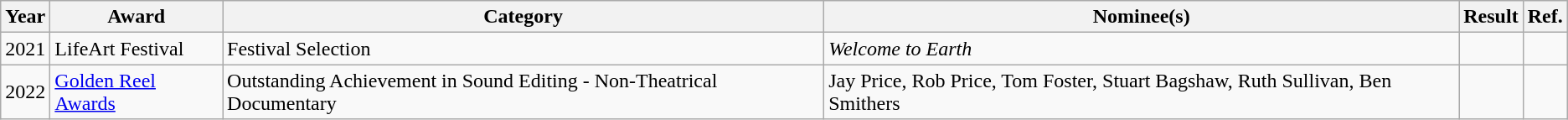<table class="wikitable">
<tr>
<th>Year</th>
<th>Award</th>
<th>Category</th>
<th>Nominee(s)</th>
<th>Result</th>
<th>Ref.</th>
</tr>
<tr>
<td>2021</td>
<td>LifeArt Festival</td>
<td>Festival Selection</td>
<td><em>Welcome to Earth</em></td>
<td></td>
<td style="text-align:center;"></td>
</tr>
<tr>
<td>2022</td>
<td><a href='#'>Golden Reel Awards</a></td>
<td>Outstanding Achievement in Sound Editing - Non-Theatrical Documentary</td>
<td>Jay Price, Rob Price, Tom Foster, Stuart Bagshaw, Ruth Sullivan, Ben Smithers</td>
<td></td>
<td style="text-align:center;"></td>
</tr>
</table>
